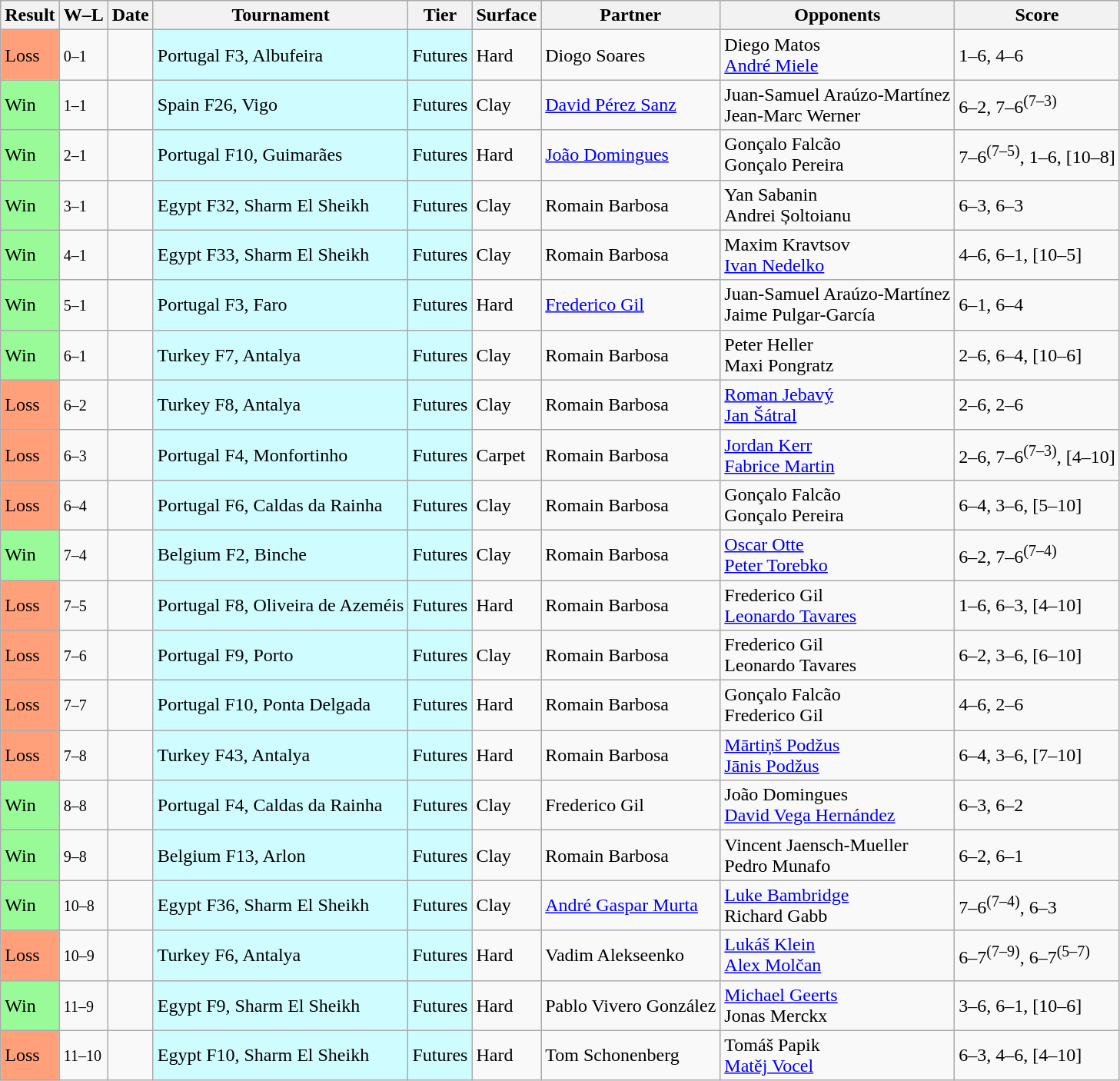<table class="sortable wikitable nowrap">
<tr>
<th>Result</th>
<th class="unsortable">W–L</th>
<th>Date</th>
<th>Tournament</th>
<th>Tier</th>
<th>Surface</th>
<th>Partner</th>
<th>Opponents</th>
<th class="unsortable">Score</th>
</tr>
<tr>
<td Bgcolor=FFA07A>Loss</td>
<td><small>0–1</small></td>
<td></td>
<td style=background:#CFFCFF>Portugal F3, Albufeira</td>
<td style=background:#CFFCFF>Futures</td>
<td>Hard</td>
<td> Diogo Soares</td>
<td> Diego Matos <br>  <a href='#'>André Miele</a></td>
<td>1–6, 4–6</td>
</tr>
<tr>
<td bgcolor=98FB98>Win</td>
<td><small>1–1</small></td>
<td></td>
<td style=background:#CFFCFF>Spain F26, Vigo</td>
<td style=background:#CFFCFF>Futures</td>
<td>Clay</td>
<td> <a href='#'>David Pérez Sanz</a></td>
<td> Juan-Samuel Araúzo-Martínez <br>  Jean-Marc Werner</td>
<td>6–2, 7–6<sup>(7–3)</sup></td>
</tr>
<tr>
<td bgcolor=98FB98>Win</td>
<td><small>2–1</small></td>
<td></td>
<td style=background:#CFFCFF>Portugal F10, Guimarães</td>
<td style=background:#CFFCFF>Futures</td>
<td>Hard</td>
<td> <a href='#'>João Domingues</a></td>
<td> Gonçalo Falcão <br>  Gonçalo Pereira</td>
<td>7–6<sup>(7–5)</sup>, 1–6, [10–8]</td>
</tr>
<tr>
<td bgcolor=98FB98>Win</td>
<td><small>3–1</small></td>
<td></td>
<td style=background:#CFFCFF>Egypt F32, Sharm El Sheikh</td>
<td style=background:#CFFCFF>Futures</td>
<td>Clay</td>
<td> Romain Barbosa</td>
<td> Yan Sabanin <br>  Andrei Șoltoianu</td>
<td>6–3, 6–3</td>
</tr>
<tr>
<td bgcolor=98FB98>Win</td>
<td><small>4–1</small></td>
<td></td>
<td style=background:#CFFCFF>Egypt F33, Sharm El Sheikh</td>
<td style=background:#CFFCFF>Futures</td>
<td>Clay</td>
<td> Romain Barbosa</td>
<td> Maxim Kravtsov <br>  <a href='#'>Ivan Nedelko</a></td>
<td>4–6, 6–1, [10–5]</td>
</tr>
<tr>
<td bgcolor=98FB98>Win</td>
<td><small>5–1</small></td>
<td></td>
<td style=background:#CFFCFF>Portugal F3, Faro</td>
<td style=background:#CFFCFF>Futures</td>
<td>Hard</td>
<td> <a href='#'>Frederico Gil</a></td>
<td> Juan-Samuel Araúzo-Martínez <br>  Jaime Pulgar-García</td>
<td>6–1, 6–4</td>
</tr>
<tr>
<td bgcolor=98FB98>Win</td>
<td><small>6–1</small></td>
<td></td>
<td style=background:#CFFCFF>Turkey F7, Antalya</td>
<td style=background:#CFFCFF>Futures</td>
<td>Clay</td>
<td> Romain Barbosa</td>
<td> Peter Heller <br>  Maxi Pongratz</td>
<td>2–6, 6–4, [10–6]</td>
</tr>
<tr>
<td Bgcolor=FFA07A>Loss</td>
<td><small>6–2</small></td>
<td></td>
<td style=background:#CFFCFF>Turkey F8, Antalya</td>
<td style=background:#CFFCFF>Futures</td>
<td>Clay</td>
<td> Romain Barbosa</td>
<td> <a href='#'>Roman Jebavý</a> <br>  <a href='#'>Jan Šátral</a></td>
<td>2–6, 2–6</td>
</tr>
<tr>
<td Bgcolor=FFA07A>Loss</td>
<td><small>6–3</small></td>
<td></td>
<td style=background:#CFFCFF>Portugal F4, Monfortinho</td>
<td style=background:#CFFCFF>Futures</td>
<td>Carpet</td>
<td> Romain Barbosa</td>
<td> <a href='#'>Jordan Kerr</a> <br>  <a href='#'>Fabrice Martin</a></td>
<td>2–6, 7–6<sup>(7–3)</sup>, [4–10]</td>
</tr>
<tr>
<td Bgcolor=FFA07A>Loss</td>
<td><small>6–4</small></td>
<td></td>
<td style=background:#CFFCFF>Portugal F6, Caldas da Rainha</td>
<td style=background:#CFFCFF>Futures</td>
<td>Clay</td>
<td> Romain Barbosa</td>
<td> Gonçalo Falcão <br>  Gonçalo Pereira</td>
<td>6–4, 3–6, [5–10]</td>
</tr>
<tr>
<td bgcolor=98FB98>Win</td>
<td><small>7–4</small></td>
<td></td>
<td style=background:#CFFCFF>Belgium F2, Binche</td>
<td style=background:#CFFCFF>Futures</td>
<td>Clay</td>
<td> Romain Barbosa</td>
<td> <a href='#'>Oscar Otte</a> <br>  <a href='#'>Peter Torebko</a></td>
<td>6–2, 7–6<sup>(7–4)</sup></td>
</tr>
<tr>
<td bgcolor=FFA07A>Loss</td>
<td><small>7–5</small></td>
<td></td>
<td style=background:#CFFCFF>Portugal F8, Oliveira de Azeméis</td>
<td style=background:#CFFCFF>Futures</td>
<td>Hard</td>
<td> Romain Barbosa</td>
<td> Frederico Gil <br>  <a href='#'>Leonardo Tavares</a></td>
<td>1–6, 6–3, [4–10]</td>
</tr>
<tr>
<td bgcolor=FFA07A>Loss</td>
<td><small>7–6</small></td>
<td></td>
<td style=background:#CFFCFF>Portugal F9, Porto</td>
<td style=background:#CFFCFF>Futures</td>
<td>Clay</td>
<td> Romain Barbosa</td>
<td> Frederico Gil <br>  Leonardo Tavares</td>
<td>6–2, 3–6, [6–10]</td>
</tr>
<tr>
<td bgcolor=FFA07A>Loss</td>
<td><small>7–7</small></td>
<td></td>
<td style=background:#CFFCFF>Portugal F10, Ponta Delgada</td>
<td style=background:#CFFCFF>Futures</td>
<td>Hard</td>
<td> Romain Barbosa</td>
<td> Gonçalo Falcão <br>  Frederico Gil</td>
<td>4–6, 2–6</td>
</tr>
<tr>
<td bgcolor=FFA07A>Loss</td>
<td><small>7–8</small></td>
<td></td>
<td style=background:#CFFCFF>Turkey F43, Antalya</td>
<td style=background:#CFFCFF>Futures</td>
<td>Hard</td>
<td> Romain Barbosa</td>
<td> <a href='#'>Mārtiņš Podžus</a> <br>  <a href='#'>Jānis Podžus</a></td>
<td>6–4, 3–6, [7–10]</td>
</tr>
<tr>
<td bgcolor=98FB98>Win</td>
<td><small>8–8</small></td>
<td></td>
<td style=background:#CFFCFF>Portugal F4, Caldas da Rainha</td>
<td style=background:#CFFCFF>Futures</td>
<td>Clay</td>
<td> Frederico Gil</td>
<td> João Domingues <br>  <a href='#'>David Vega Hernández</a></td>
<td>6–3, 6–2</td>
</tr>
<tr>
<td bgcolor=98FB98>Win</td>
<td><small>9–8</small></td>
<td></td>
<td style=background:#CFFCFF>Belgium F13, Arlon</td>
<td style=background:#CFFCFF>Futures</td>
<td>Clay</td>
<td> Romain Barbosa</td>
<td> Vincent Jaensch-Mueller <br>  Pedro Munafo</td>
<td>6–2, 6–1</td>
</tr>
<tr>
<td bgcolor=98FB98>Win</td>
<td><small>10–8</small></td>
<td></td>
<td style=background:#CFFCFF>Egypt F36, Sharm El Sheikh</td>
<td style=background:#CFFCFF>Futures</td>
<td>Clay</td>
<td> <a href='#'>André Gaspar Murta</a></td>
<td> <a href='#'>Luke Bambridge</a> <br>  Richard Gabb</td>
<td>7–6<sup>(7–4)</sup>, 6–3</td>
</tr>
<tr>
<td Bgcolor=FFA07A>Loss</td>
<td><small>10–9</small></td>
<td></td>
<td style=background:#CFFCFF>Turkey F6, Antalya</td>
<td style=background:#CFFCFF>Futures</td>
<td>Hard</td>
<td> Vadim Alekseenko</td>
<td> <a href='#'>Lukáš Klein</a> <br>  <a href='#'>Alex Molčan</a></td>
<td>6–7<sup>(7–9)</sup>, 6–7<sup>(5–7)</sup></td>
</tr>
<tr>
<td bgcolor=98FB98>Win</td>
<td><small>11–9</small></td>
<td></td>
<td style=background:#CFFCFF>Egypt F9, Sharm El Sheikh</td>
<td style=background:#CFFCFF>Futures</td>
<td>Hard</td>
<td> Pablo Vivero González</td>
<td> <a href='#'>Michael Geerts</a> <br>  Jonas Merckx</td>
<td>3–6, 6–1, [10–6]</td>
</tr>
<tr>
<td Bgcolor=FFA07A>Loss</td>
<td><small>11–10</small></td>
<td></td>
<td style=background:#CFFCFF>Egypt F10, Sharm El Sheikh</td>
<td style=background:#CFFCFF>Futures</td>
<td>Hard</td>
<td> Tom Schonenberg</td>
<td> Tomáš Papik <br>  <a href='#'>Matěj Vocel</a></td>
<td>6–3, 4–6, [4–10]</td>
</tr>
</table>
